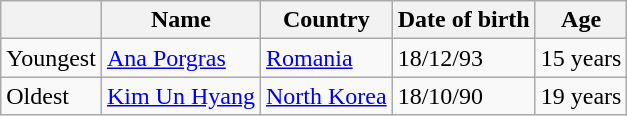<table class="wikitable">
<tr>
<th></th>
<th>Name</th>
<th>Country</th>
<th>Date of birth</th>
<th>Age</th>
</tr>
<tr>
<td>Youngest</td>
<td><a href='#'>Ana Porgras</a></td>
<td><a href='#'>Romania</a> </td>
<td>18/12/93</td>
<td>15 years</td>
</tr>
<tr>
<td>Oldest</td>
<td><a href='#'>Kim Un Hyang</a></td>
<td><a href='#'>North Korea</a> </td>
<td>18/10/90</td>
<td>19 years</td>
</tr>
</table>
